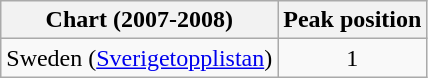<table class="wikitable">
<tr>
<th align="center">Chart (2007-2008)</th>
<th align="center">Peak position</th>
</tr>
<tr>
<td>Sweden (<a href='#'>Sverigetopplistan</a>)</td>
<td align="center">1</td>
</tr>
</table>
